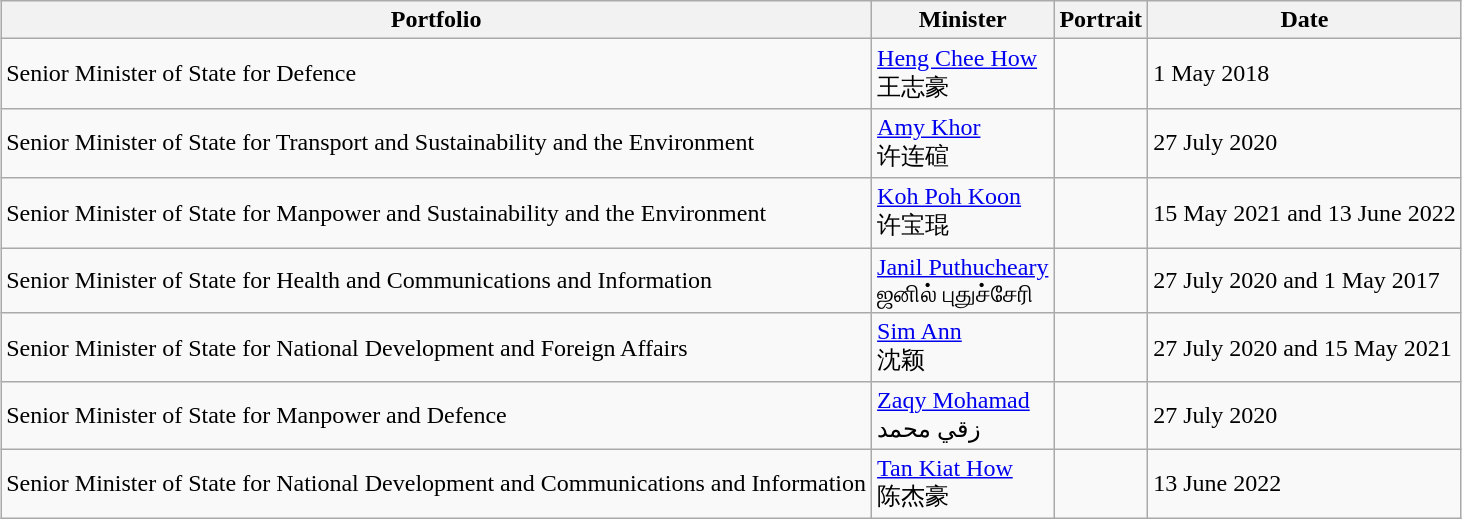<table class="wikitable" style="margin: 1em auto 1em auto">
<tr>
<th>Portfolio</th>
<th>Minister</th>
<th>Portrait</th>
<th>Date</th>
</tr>
<tr>
<td>Senior Minister of State for Defence</td>
<td><a href='#'>Heng Chee How</a> <br> 王志豪</td>
<td></td>
<td>1 May 2018</td>
</tr>
<tr>
<td>Senior Minister of State for Transport and Sustainability and the Environment</td>
<td><a href='#'>Amy Khor</a> <br> 许连碹</td>
<td></td>
<td>27 July 2020</td>
</tr>
<tr>
<td>Senior Minister of State for Manpower and Sustainability and the Environment</td>
<td><a href='#'>Koh Poh Koon</a> <br> 许宝琨</td>
<td></td>
<td>15 May 2021 and 13 June 2022</td>
</tr>
<tr>
<td>Senior Minister of State for Health and Communications and Information</td>
<td><a href='#'>Janil Puthucheary</a> <br> ஜனில் புதுச்சேரி</td>
<td></td>
<td>27 July 2020 and 1 May 2017</td>
</tr>
<tr>
<td>Senior Minister of State for National Development and Foreign Affairs</td>
<td><a href='#'>Sim Ann</a> <br> 沈颖</td>
<td></td>
<td>27 July 2020 and 15 May 2021</td>
</tr>
<tr>
<td>Senior Minister of State for Manpower and Defence</td>
<td><a href='#'>Zaqy Mohamad</a> <br> زقي محمد</td>
<td></td>
<td>27 July 2020</td>
</tr>
<tr>
<td>Senior Minister of State for National Development and Communications and Information</td>
<td><a href='#'>Tan Kiat How</a> <br> 陈杰豪</td>
<td></td>
<td>13 June 2022</td>
</tr>
</table>
